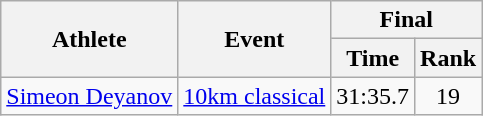<table class="wikitable">
<tr>
<th rowspan="2">Athlete</th>
<th rowspan="2">Event</th>
<th colspan="2">Final</th>
</tr>
<tr>
<th>Time</th>
<th>Rank</th>
</tr>
<tr>
<td rowspan="1"><a href='#'>Simeon Deyanov</a></td>
<td><a href='#'>10km classical</a></td>
<td align="center">31:35.7</td>
<td align="center">19</td>
</tr>
</table>
